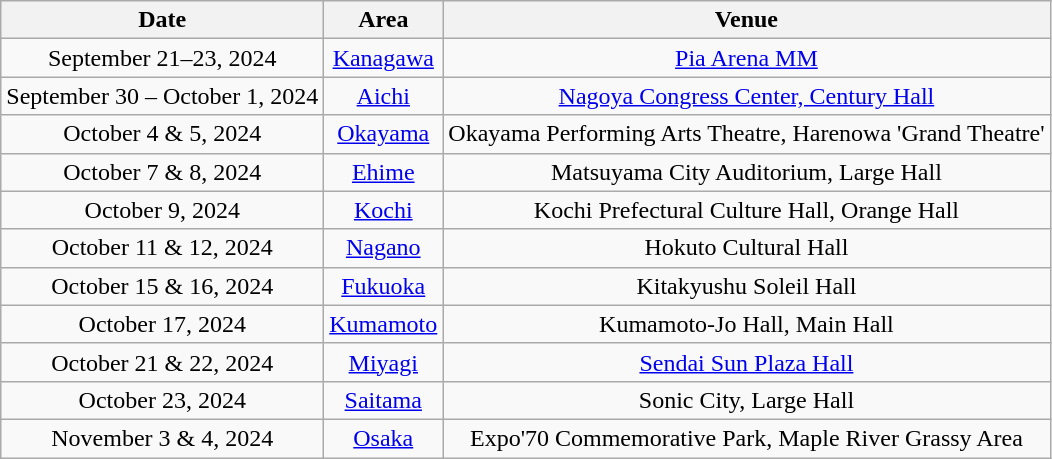<table class="wikitable plainrowheaders" style="text-align:center;">
<tr>
<th scope="col">Date</th>
<th scope="col">Area</th>
<th scope="col">Venue</th>
</tr>
<tr>
<td>September 21–23, 2024</td>
<td><a href='#'>Kanagawa</a></td>
<td><a href='#'>Pia Arena MM</a></td>
</tr>
<tr>
<td>September 30 – October 1, 2024</td>
<td><a href='#'>Aichi</a></td>
<td><a href='#'>Nagoya Congress Center, Century Hall</a></td>
</tr>
<tr>
<td>October 4 & 5, 2024</td>
<td><a href='#'>Okayama</a></td>
<td>Okayama Performing Arts Theatre, Harenowa 'Grand Theatre'</td>
</tr>
<tr>
<td>October 7 & 8, 2024</td>
<td><a href='#'>Ehime</a></td>
<td>Matsuyama City Auditorium, Large Hall</td>
</tr>
<tr>
<td>October 9, 2024</td>
<td><a href='#'>Kochi</a></td>
<td>Kochi Prefectural Culture Hall, Orange Hall</td>
</tr>
<tr>
<td>October 11 & 12, 2024</td>
<td><a href='#'>Nagano</a></td>
<td>Hokuto Cultural Hall</td>
</tr>
<tr>
<td>October 15 & 16, 2024</td>
<td><a href='#'>Fukuoka</a></td>
<td>Kitakyushu Soleil Hall</td>
</tr>
<tr>
<td>October 17, 2024</td>
<td><a href='#'>Kumamoto</a></td>
<td>Kumamoto-Jo Hall, Main Hall</td>
</tr>
<tr>
<td>October 21 & 22, 2024</td>
<td><a href='#'>Miyagi</a></td>
<td><a href='#'>Sendai Sun Plaza Hall</a></td>
</tr>
<tr>
<td>October 23, 2024</td>
<td><a href='#'>Saitama</a></td>
<td>Sonic City, Large Hall</td>
</tr>
<tr>
<td>November 3 & 4, 2024</td>
<td><a href='#'>Osaka</a></td>
<td>Expo'70 Commemorative Park, Maple River Grassy Area</td>
</tr>
</table>
